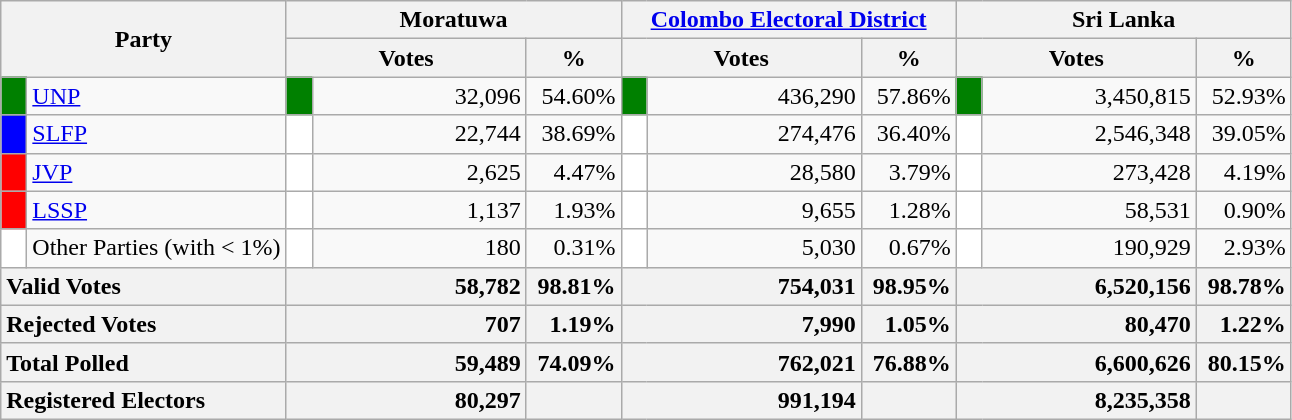<table class="wikitable">
<tr>
<th colspan="2" width="144px"rowspan="2">Party</th>
<th colspan="3" width="216px">Moratuwa</th>
<th colspan="3" width="216px"><a href='#'>Colombo Electoral District</a></th>
<th colspan="3" width="216px">Sri Lanka</th>
</tr>
<tr>
<th colspan="2" width="144px">Votes</th>
<th>%</th>
<th colspan="2" width="144px">Votes</th>
<th>%</th>
<th colspan="2" width="144px">Votes</th>
<th>%</th>
</tr>
<tr>
<td style="background-color:green;" width="10px"></td>
<td style="text-align:left;"><a href='#'>UNP</a></td>
<td style="background-color:green;" width="10px"></td>
<td style="text-align:right;">32,096</td>
<td style="text-align:right;">54.60%</td>
<td style="background-color:green;" width="10px"></td>
<td style="text-align:right;">436,290</td>
<td style="text-align:right;">57.86%</td>
<td style="background-color:green;" width="10px"></td>
<td style="text-align:right;">3,450,815</td>
<td style="text-align:right;">52.93%</td>
</tr>
<tr>
<td style="background-color:blue;" width="10px"></td>
<td style="text-align:left;"><a href='#'>SLFP</a></td>
<td style="background-color:white;" width="10px"></td>
<td style="text-align:right;">22,744</td>
<td style="text-align:right;">38.69%</td>
<td style="background-color:white;" width="10px"></td>
<td style="text-align:right;">274,476</td>
<td style="text-align:right;">36.40%</td>
<td style="background-color:white;" width="10px"></td>
<td style="text-align:right;">2,546,348</td>
<td style="text-align:right;">39.05%</td>
</tr>
<tr>
<td style="background-color:red;" width="10px"></td>
<td style="text-align:left;"><a href='#'>JVP</a></td>
<td style="background-color:white;" width="10px"></td>
<td style="text-align:right;">2,625</td>
<td style="text-align:right;">4.47%</td>
<td style="background-color:white;" width="10px"></td>
<td style="text-align:right;">28,580</td>
<td style="text-align:right;">3.79%</td>
<td style="background-color:white;" width="10px"></td>
<td style="text-align:right;">273,428</td>
<td style="text-align:right;">4.19%</td>
</tr>
<tr>
<td style="background-color:red;" width="10px"></td>
<td style="text-align:left;"><a href='#'>LSSP</a></td>
<td style="background-color:white;" width="10px"></td>
<td style="text-align:right;">1,137</td>
<td style="text-align:right;">1.93%</td>
<td style="background-color:white;" width="10px"></td>
<td style="text-align:right;">9,655</td>
<td style="text-align:right;">1.28%</td>
<td style="background-color:white;" width="10px"></td>
<td style="text-align:right;">58,531</td>
<td style="text-align:right;">0.90%</td>
</tr>
<tr>
<td style="background-color:white;" width="10px"></td>
<td style="text-align:left;">Other Parties (with < 1%)</td>
<td style="background-color:white;" width="10px"></td>
<td style="text-align:right;">180</td>
<td style="text-align:right;">0.31%</td>
<td style="background-color:white;" width="10px"></td>
<td style="text-align:right;">5,030</td>
<td style="text-align:right;">0.67%</td>
<td style="background-color:white;" width="10px"></td>
<td style="text-align:right;">190,929</td>
<td style="text-align:right;">2.93%</td>
</tr>
<tr>
<th colspan="2" width="144px"style="text-align:left;">Valid Votes</th>
<th style="text-align:right;"colspan="2" width="144px">58,782</th>
<th style="text-align:right;">98.81%</th>
<th style="text-align:right;"colspan="2" width="144px">754,031</th>
<th style="text-align:right;">98.95%</th>
<th style="text-align:right;"colspan="2" width="144px">6,520,156</th>
<th style="text-align:right;">98.78%</th>
</tr>
<tr>
<th colspan="2" width="144px"style="text-align:left;">Rejected Votes</th>
<th style="text-align:right;"colspan="2" width="144px">707</th>
<th style="text-align:right;">1.19%</th>
<th style="text-align:right;"colspan="2" width="144px">7,990</th>
<th style="text-align:right;">1.05%</th>
<th style="text-align:right;"colspan="2" width="144px">80,470</th>
<th style="text-align:right;">1.22%</th>
</tr>
<tr>
<th colspan="2" width="144px"style="text-align:left;">Total Polled</th>
<th style="text-align:right;"colspan="2" width="144px">59,489</th>
<th style="text-align:right;">74.09%</th>
<th style="text-align:right;"colspan="2" width="144px">762,021</th>
<th style="text-align:right;">76.88%</th>
<th style="text-align:right;"colspan="2" width="144px">6,600,626</th>
<th style="text-align:right;">80.15%</th>
</tr>
<tr>
<th colspan="2" width="144px"style="text-align:left;">Registered Electors</th>
<th style="text-align:right;"colspan="2" width="144px">80,297</th>
<th></th>
<th style="text-align:right;"colspan="2" width="144px">991,194</th>
<th></th>
<th style="text-align:right;"colspan="2" width="144px">8,235,358</th>
<th></th>
</tr>
</table>
